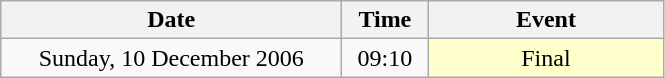<table class = "wikitable" style="text-align:center;">
<tr>
<th width=220>Date</th>
<th width=50>Time</th>
<th width=150>Event</th>
</tr>
<tr>
<td>Sunday, 10 December 2006</td>
<td>09:10</td>
<td bgcolor=ffffcc>Final</td>
</tr>
</table>
